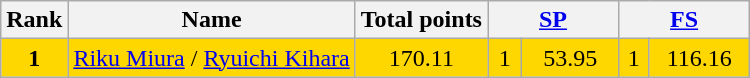<table class="wikitable sortable">
<tr>
<th>Rank</th>
<th>Name</th>
<th>Total points</th>
<th colspan="2" width="80px"><a href='#'>SP</a></th>
<th colspan="2" width="80px"><a href='#'>FS</a></th>
</tr>
<tr bgcolor="gold">
<td align="center"><strong>1</strong></td>
<td><a href='#'>Riku Miura</a> / <a href='#'>Ryuichi Kihara</a></td>
<td align="center">170.11</td>
<td align="center">1</td>
<td align="center">53.95</td>
<td align="center">1</td>
<td align="center">116.16</td>
</tr>
</table>
